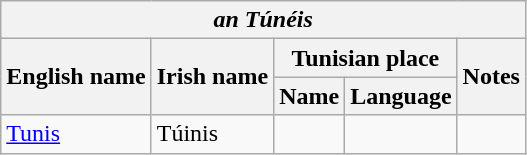<table class="wikitable sortable">
<tr>
<th colspan="5"> <em>an Túnéis</em></th>
</tr>
<tr>
<th rowspan="2">English name</th>
<th rowspan="2">Irish name</th>
<th colspan="2">Tunisian place</th>
<th rowspan="2">Notes</th>
</tr>
<tr>
<th>Name</th>
<th>Language</th>
</tr>
<tr>
<td><a href='#'>Tunis</a></td>
<td>Túinis</td>
<td></td>
<td></td>
<td></td>
</tr>
</table>
